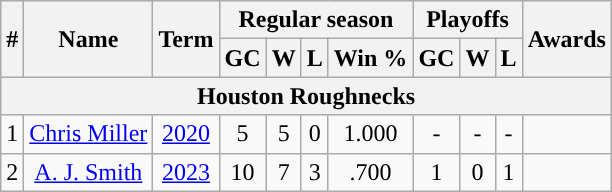<table class="wikitable" style="text-align:center">
<tr>
<th rowspan="2">#</th>
<th rowspan="2">Name</th>
<th rowspan="2">Term</th>
<th colspan="4">Regular season</th>
<th colspan="3">Playoffs</th>
<th rowspan="2">Awards</th>
</tr>
<tr>
<th>GC</th>
<th>W</th>
<th>L</th>
<th>Win %</th>
<th>GC</th>
<th>W</th>
<th>L</th>
</tr>
<tr>
<th colspan="11">Houston Roughnecks</th>
</tr>
<tr>
<td>1</td>
<td><a href='#'>Chris Miller</a></td>
<td><a href='#'>2020</a></td>
<td>5</td>
<td>5</td>
<td>0</td>
<td>1.000</td>
<td>-</td>
<td>-</td>
<td>-</td>
<td></td>
</tr>
<tr>
<td>2</td>
<td><a href='#'>A. J. Smith</a></td>
<td><a href='#'>2023</a></td>
<td>10</td>
<td>7</td>
<td>3</td>
<td>.700</td>
<td>1</td>
<td>0</td>
<td>1</td>
<td></td>
</tr>
</table>
